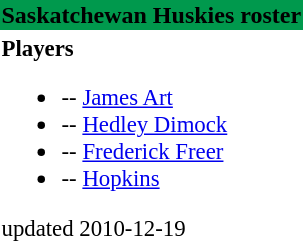<table class="toccolours" style="text-align: left;">
<tr>
<th colspan="7" style="background-color: #00994D;color:black;text-align:center;">Saskatchewan Huskies roster</th>
</tr>
<tr>
<td style="font-size: 95%;" valign="top"><strong>Players</strong><br><ul><li>-- <a href='#'>James Art</a></li><li>-- <a href='#'>Hedley Dimock</a></li><li>-- <a href='#'>Frederick Freer</a></li><li>-- <a href='#'>Hopkins</a></li></ul> updated 2010-12-19</td>
</tr>
<tr>
</tr>
</table>
